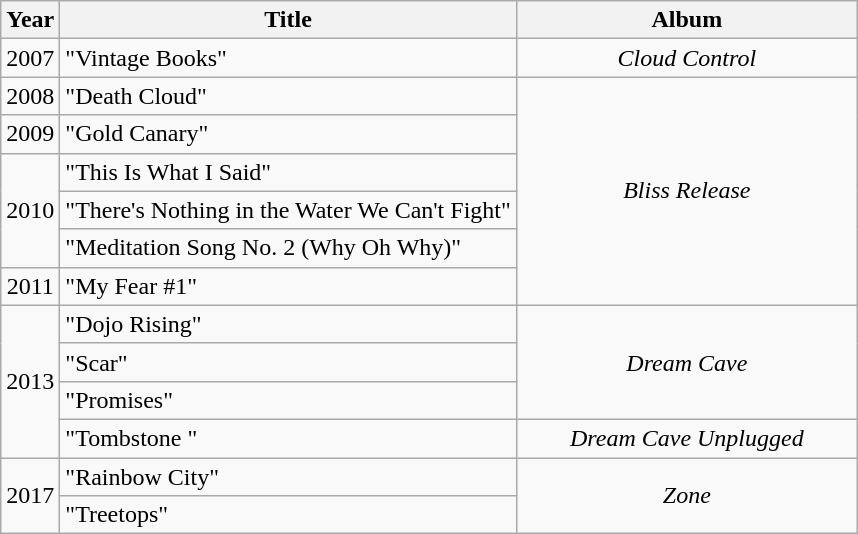<table class="wikitable" style="text-align:center;">
<tr>
<th scope="col">Year</th>
<th scope="col">Title</th>
<th scope="col" width="220">Album</th>
</tr>
<tr>
<td>2007</td>
<td align="left">"Vintage Books"</td>
<td><em>Cloud Control</em></td>
</tr>
<tr>
<td>2008</td>
<td align="left">"Death Cloud"</td>
<td rowspan="6"><em>Bliss Release</em></td>
</tr>
<tr>
<td>2009</td>
<td align="left">"Gold Canary"</td>
</tr>
<tr>
<td rowspan="3">2010</td>
<td align="left">"This Is What I Said"</td>
</tr>
<tr>
<td align="left">"There's Nothing in the Water We Can't Fight"</td>
</tr>
<tr>
<td align="left">"Meditation Song No. 2 (Why Oh Why)"</td>
</tr>
<tr>
<td>2011</td>
<td align="left">"My Fear #1"</td>
</tr>
<tr>
<td rowspan="4">2013</td>
<td align="left">"Dojo Rising"</td>
<td rowspan="3"><em>Dream Cave</em></td>
</tr>
<tr>
<td align="left">"Scar"</td>
</tr>
<tr>
<td align="left">"Promises"</td>
</tr>
<tr>
<td align="left">"Tombstone "</td>
<td><em>Dream Cave Unplugged</em></td>
</tr>
<tr>
<td rowspan="2">2017</td>
<td align="left">"Rainbow City"</td>
<td rowspan="2"><em>Zone</em></td>
</tr>
<tr>
<td align="left">"Treetops"</td>
</tr>
</table>
